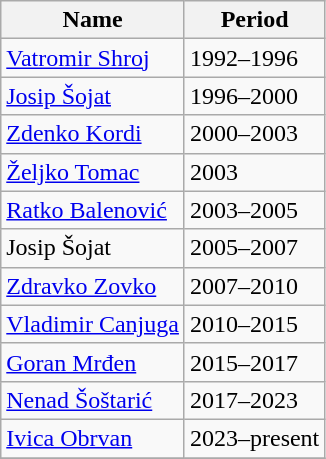<table class="wikitable">
<tr>
<th>Name</th>
<th>Period</th>
</tr>
<tr>
<td><a href='#'>Vatromir Shroj</a></td>
<td>1992–1996</td>
</tr>
<tr>
<td><a href='#'>Josip Šojat</a></td>
<td>1996–2000</td>
</tr>
<tr>
<td><a href='#'>Zdenko Kordi</a></td>
<td>2000–2003</td>
</tr>
<tr>
<td><a href='#'>Željko Tomac</a></td>
<td>2003</td>
</tr>
<tr>
<td><a href='#'>Ratko Balenović</a></td>
<td>2003–2005</td>
</tr>
<tr>
<td>Josip Šojat</td>
<td>2005–2007</td>
</tr>
<tr>
<td><a href='#'>Zdravko Zovko</a></td>
<td>2007–2010</td>
</tr>
<tr>
<td><a href='#'>Vladimir Canjuga</a></td>
<td>2010–2015</td>
</tr>
<tr>
<td><a href='#'>Goran Mrđen</a></td>
<td>2015–2017</td>
</tr>
<tr>
<td><a href='#'>Nenad Šoštarić</a></td>
<td>2017–2023</td>
</tr>
<tr>
<td><a href='#'>Ivica Obrvan</a></td>
<td>2023–present</td>
</tr>
<tr>
</tr>
</table>
